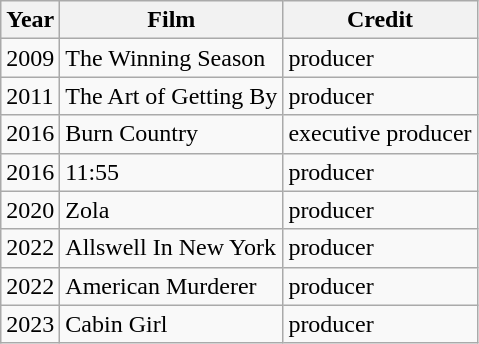<table class="wikitable">
<tr>
<th>Year</th>
<th>Film</th>
<th>Credit</th>
</tr>
<tr>
<td>2009</td>
<td>The Winning Season</td>
<td>producer</td>
</tr>
<tr>
<td>2011</td>
<td>The Art of Getting By</td>
<td>producer</td>
</tr>
<tr>
<td>2016</td>
<td>Burn Country</td>
<td>executive producer</td>
</tr>
<tr>
<td>2016</td>
<td>11:55</td>
<td>producer</td>
</tr>
<tr>
<td>2020</td>
<td>Zola</td>
<td>producer</td>
</tr>
<tr>
<td>2022</td>
<td>Allswell In New York</td>
<td>producer</td>
</tr>
<tr>
<td>2022</td>
<td>American Murderer</td>
<td>producer</td>
</tr>
<tr>
<td>2023</td>
<td>Cabin Girl</td>
<td>producer</td>
</tr>
</table>
